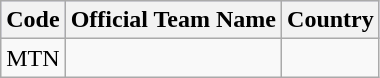<table class="wikitable">
<tr style="background:#ccccff;">
<th>Code</th>
<th>Official Team Name</th>
<th>Country</th>
</tr>
<tr>
<td>MTN</td>
<td></td>
<td></td>
</tr>
</table>
